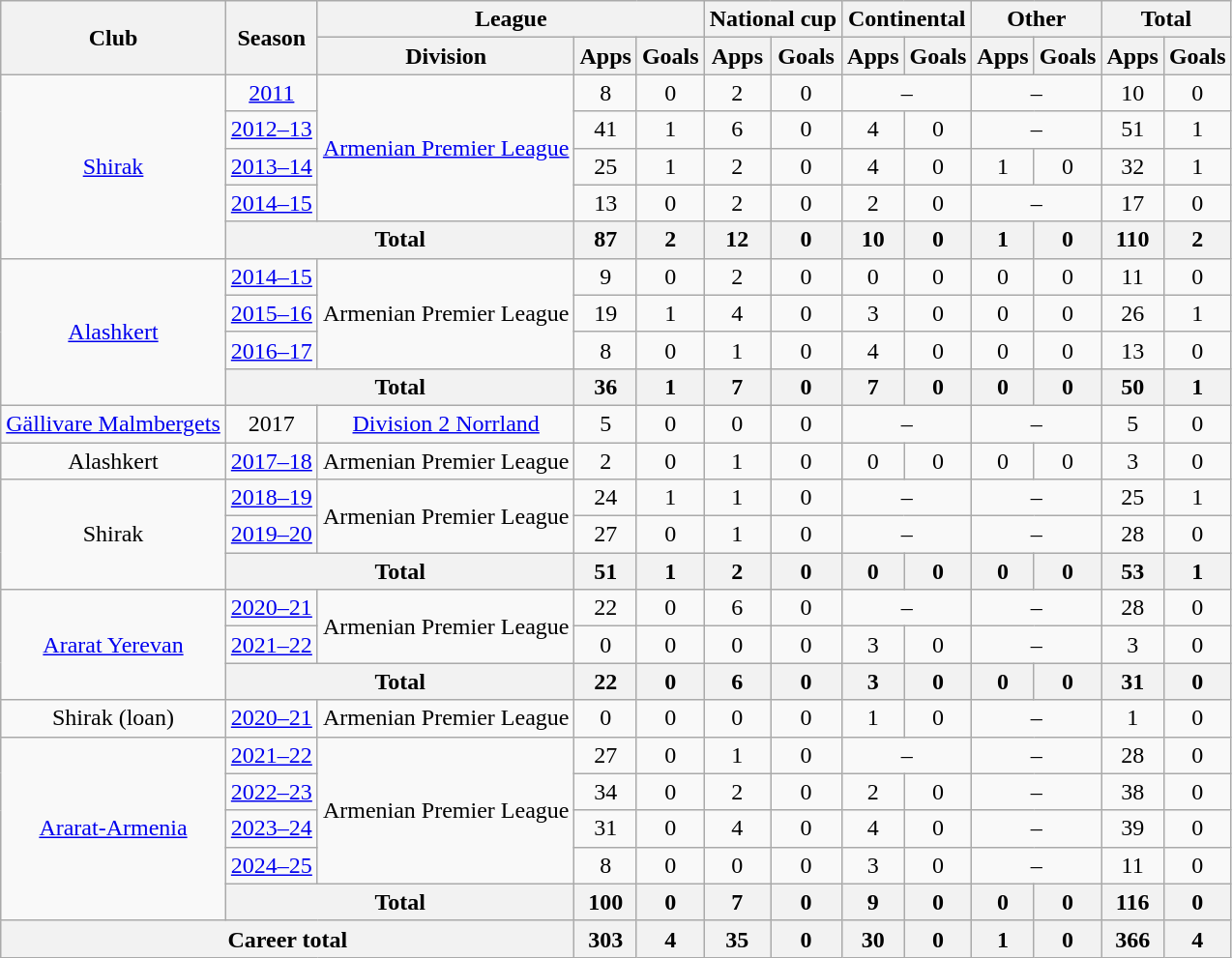<table class="wikitable" style="text-align: center">
<tr>
<th rowspan="2">Club</th>
<th rowspan="2">Season</th>
<th colspan="3">League</th>
<th colspan="2">National cup</th>
<th colspan="2">Continental</th>
<th colspan="2">Other</th>
<th colspan="2">Total</th>
</tr>
<tr>
<th>Division</th>
<th>Apps</th>
<th>Goals</th>
<th>Apps</th>
<th>Goals</th>
<th>Apps</th>
<th>Goals</th>
<th>Apps</th>
<th>Goals</th>
<th>Apps</th>
<th>Goals</th>
</tr>
<tr>
<td rowspan="5"><a href='#'>Shirak</a></td>
<td><a href='#'>2011</a></td>
<td rowspan="4"><a href='#'>Armenian Premier League</a></td>
<td>8</td>
<td>0</td>
<td>2</td>
<td>0</td>
<td colspan="2">–</td>
<td colspan="2">–</td>
<td>10</td>
<td>0</td>
</tr>
<tr>
<td><a href='#'>2012–13</a></td>
<td>41</td>
<td>1</td>
<td>6</td>
<td>0</td>
<td>4</td>
<td>0</td>
<td colspan="2">–</td>
<td>51</td>
<td>1</td>
</tr>
<tr>
<td><a href='#'>2013–14</a></td>
<td>25</td>
<td>1</td>
<td>2</td>
<td>0</td>
<td>4</td>
<td>0</td>
<td>1</td>
<td>0</td>
<td>32</td>
<td>1</td>
</tr>
<tr>
<td><a href='#'>2014–15</a></td>
<td>13</td>
<td>0</td>
<td>2</td>
<td>0</td>
<td>2</td>
<td>0</td>
<td colspan="2">–</td>
<td>17</td>
<td>0</td>
</tr>
<tr>
<th colspan="2">Total</th>
<th>87</th>
<th>2</th>
<th>12</th>
<th>0</th>
<th>10</th>
<th>0</th>
<th>1</th>
<th>0</th>
<th>110</th>
<th>2</th>
</tr>
<tr>
<td rowspan="4"><a href='#'>Alashkert</a></td>
<td><a href='#'>2014–15</a></td>
<td rowspan="3">Armenian Premier League</td>
<td>9</td>
<td>0</td>
<td>2</td>
<td>0</td>
<td>0</td>
<td>0</td>
<td>0</td>
<td>0</td>
<td>11</td>
<td>0</td>
</tr>
<tr>
<td><a href='#'>2015–16</a></td>
<td>19</td>
<td>1</td>
<td>4</td>
<td>0</td>
<td>3</td>
<td>0</td>
<td>0</td>
<td>0</td>
<td>26</td>
<td>1</td>
</tr>
<tr>
<td><a href='#'>2016–17</a></td>
<td>8</td>
<td>0</td>
<td>1</td>
<td>0</td>
<td>4</td>
<td>0</td>
<td>0</td>
<td>0</td>
<td>13</td>
<td>0</td>
</tr>
<tr>
<th colspan="2">Total</th>
<th>36</th>
<th>1</th>
<th>7</th>
<th>0</th>
<th>7</th>
<th>0</th>
<th>0</th>
<th>0</th>
<th>50</th>
<th>1</th>
</tr>
<tr>
<td><a href='#'>Gällivare Malmbergets</a></td>
<td>2017</td>
<td><a href='#'>Division 2 Norrland</a></td>
<td>5</td>
<td>0</td>
<td>0</td>
<td>0</td>
<td colspan="2">–</td>
<td colspan="2">–</td>
<td>5</td>
<td>0</td>
</tr>
<tr>
<td>Alashkert</td>
<td><a href='#'>2017–18</a></td>
<td>Armenian Premier League</td>
<td>2</td>
<td>0</td>
<td>1</td>
<td>0</td>
<td>0</td>
<td>0</td>
<td>0</td>
<td>0</td>
<td>3</td>
<td>0</td>
</tr>
<tr>
<td rowspan="3">Shirak</td>
<td><a href='#'>2018–19</a></td>
<td rowspan="2">Armenian Premier League</td>
<td>24</td>
<td>1</td>
<td>1</td>
<td>0</td>
<td colspan="2">–</td>
<td colspan="2">–</td>
<td>25</td>
<td>1</td>
</tr>
<tr>
<td><a href='#'>2019–20</a></td>
<td>27</td>
<td>0</td>
<td>1</td>
<td>0</td>
<td colspan="2">–</td>
<td colspan="2">–</td>
<td>28</td>
<td>0</td>
</tr>
<tr>
<th colspan="2">Total</th>
<th>51</th>
<th>1</th>
<th>2</th>
<th>0</th>
<th>0</th>
<th>0</th>
<th>0</th>
<th>0</th>
<th>53</th>
<th>1</th>
</tr>
<tr>
<td rowspan="3"><a href='#'>Ararat Yerevan</a></td>
<td><a href='#'>2020–21</a></td>
<td rowspan="2">Armenian Premier League</td>
<td>22</td>
<td>0</td>
<td>6</td>
<td>0</td>
<td colspan="2">–</td>
<td colspan="2">–</td>
<td>28</td>
<td>0</td>
</tr>
<tr>
<td><a href='#'>2021–22</a></td>
<td>0</td>
<td>0</td>
<td>0</td>
<td>0</td>
<td>3</td>
<td>0</td>
<td colspan="2">–</td>
<td>3</td>
<td>0</td>
</tr>
<tr>
<th colspan="2">Total</th>
<th>22</th>
<th>0</th>
<th>6</th>
<th>0</th>
<th>3</th>
<th>0</th>
<th>0</th>
<th>0</th>
<th>31</th>
<th>0</th>
</tr>
<tr>
<td>Shirak (loan)</td>
<td><a href='#'>2020–21</a></td>
<td>Armenian Premier League</td>
<td>0</td>
<td>0</td>
<td>0</td>
<td>0</td>
<td>1</td>
<td>0</td>
<td colspan="2">–</td>
<td>1</td>
<td>0</td>
</tr>
<tr>
<td rowspan="5"><a href='#'>Ararat-Armenia</a></td>
<td><a href='#'>2021–22</a></td>
<td rowspan="4">Armenian Premier League</td>
<td>27</td>
<td>0</td>
<td>1</td>
<td>0</td>
<td colspan="2">–</td>
<td colspan="2">–</td>
<td>28</td>
<td>0</td>
</tr>
<tr>
<td><a href='#'>2022–23</a></td>
<td>34</td>
<td>0</td>
<td>2</td>
<td>0</td>
<td>2</td>
<td>0</td>
<td colspan="2">–</td>
<td>38</td>
<td>0</td>
</tr>
<tr>
<td><a href='#'>2023–24</a></td>
<td>31</td>
<td>0</td>
<td>4</td>
<td>0</td>
<td>4</td>
<td>0</td>
<td colspan="2">–</td>
<td>39</td>
<td>0</td>
</tr>
<tr>
<td><a href='#'>2024–25</a></td>
<td>8</td>
<td>0</td>
<td>0</td>
<td>0</td>
<td>3</td>
<td>0</td>
<td colspan="2">–</td>
<td>11</td>
<td>0</td>
</tr>
<tr>
<th colspan="2">Total</th>
<th>100</th>
<th>0</th>
<th>7</th>
<th>0</th>
<th>9</th>
<th>0</th>
<th>0</th>
<th>0</th>
<th>116</th>
<th>0</th>
</tr>
<tr>
<th colspan="3">Career total</th>
<th>303</th>
<th>4</th>
<th>35</th>
<th>0</th>
<th>30</th>
<th>0</th>
<th>1</th>
<th>0</th>
<th>366</th>
<th>4</th>
</tr>
</table>
